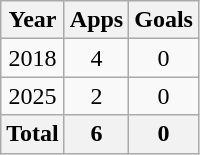<table class="wikitable sortable" style="text-align:center">
<tr>
<th>Year</th>
<th>Apps</th>
<th>Goals</th>
</tr>
<tr>
<td>2018</td>
<td>4</td>
<td>0</td>
</tr>
<tr>
<td>2025</td>
<td>2</td>
<td>0</td>
</tr>
<tr>
<th>Total</th>
<th>6</th>
<th>0</th>
</tr>
</table>
